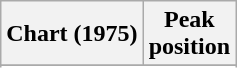<table class="wikitable sortable plainrowheaders" style="text-align:center">
<tr>
<th scope="col">Chart (1975)</th>
<th scope="col">Peak<br> position</th>
</tr>
<tr>
</tr>
<tr>
</tr>
</table>
